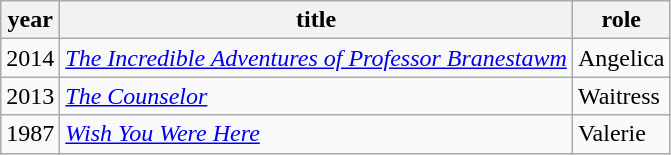<table class="wikitable">
<tr>
<th>year</th>
<th>title</th>
<th>role</th>
</tr>
<tr>
<td>2014</td>
<td><em><a href='#'>The Incredible Adventures of Professor Branestawm</a></em></td>
<td>Angelica</td>
</tr>
<tr>
<td>2013</td>
<td><em><a href='#'>The Counselor</a></em></td>
<td>Waitress</td>
</tr>
<tr>
<td>1987</td>
<td><em><a href='#'>Wish You Were Here</a></em></td>
<td>Valerie</td>
</tr>
</table>
